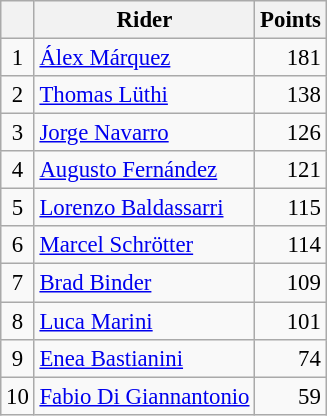<table class="wikitable" style="font-size: 95%;">
<tr>
<th></th>
<th>Rider</th>
<th>Points</th>
</tr>
<tr>
<td align=center>1</td>
<td> <a href='#'>Álex Márquez</a></td>
<td align=right>181</td>
</tr>
<tr>
<td align=center>2</td>
<td> <a href='#'>Thomas Lüthi</a></td>
<td align=right>138</td>
</tr>
<tr>
<td align=center>3</td>
<td> <a href='#'>Jorge Navarro</a></td>
<td align=right>126</td>
</tr>
<tr>
<td align=center>4</td>
<td> <a href='#'>Augusto Fernández</a></td>
<td align=right>121</td>
</tr>
<tr>
<td align=center>5</td>
<td> <a href='#'>Lorenzo Baldassarri</a></td>
<td align=right>115</td>
</tr>
<tr>
<td align=center>6</td>
<td> <a href='#'>Marcel Schrötter</a></td>
<td align=right>114</td>
</tr>
<tr>
<td align=center>7</td>
<td> <a href='#'>Brad Binder</a></td>
<td align=right>109</td>
</tr>
<tr>
<td align=center>8</td>
<td> <a href='#'>Luca Marini</a></td>
<td align=right>101</td>
</tr>
<tr>
<td align=center>9</td>
<td> <a href='#'>Enea Bastianini</a></td>
<td align=right>74</td>
</tr>
<tr>
<td align=center>10</td>
<td> <a href='#'>Fabio Di Giannantonio</a></td>
<td align=right>59</td>
</tr>
</table>
